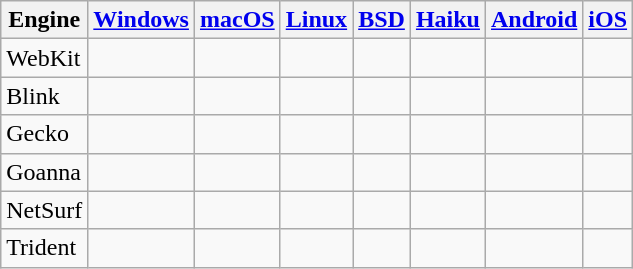<table class="wikitable sortable">
<tr>
<th>Engine</th>
<th><a href='#'>Windows</a></th>
<th><a href='#'>macOS</a></th>
<th><a href='#'>Linux</a></th>
<th><a href='#'>BSD</a></th>
<th><a href='#'>Haiku</a></th>
<th><a href='#'>Android</a></th>
<th><a href='#'>iOS</a></th>
</tr>
<tr>
<td>WebKit</td>
<td></td>
<td></td>
<td></td>
<td></td>
<td></td>
<td></td>
<td></td>
</tr>
<tr>
<td>Blink</td>
<td></td>
<td></td>
<td></td>
<td></td>
<td></td>
<td></td>
<td></td>
</tr>
<tr>
<td>Gecko</td>
<td></td>
<td></td>
<td></td>
<td></td>
<td></td>
<td></td>
<td></td>
</tr>
<tr>
<td>Goanna</td>
<td></td>
<td></td>
<td></td>
<td></td>
<td></td>
<td></td>
<td></td>
</tr>
<tr>
<td>NetSurf</td>
<td></td>
<td></td>
<td></td>
<td></td>
<td></td>
<td></td>
<td></td>
</tr>
<tr>
<td>Trident</td>
<td></td>
<td></td>
<td></td>
<td></td>
<td></td>
<td></td>
<td></td>
</tr>
</table>
